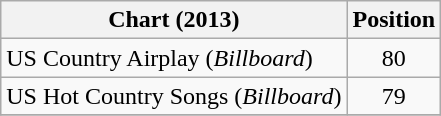<table class="wikitable sortable">
<tr>
<th scope="col">Chart (2013)</th>
<th scope="col">Position</th>
</tr>
<tr>
<td>US Country Airplay (<em>Billboard</em>)</td>
<td align="center">80</td>
</tr>
<tr>
<td>US Hot Country Songs (<em>Billboard</em>)</td>
<td align="center">79</td>
</tr>
<tr>
</tr>
</table>
